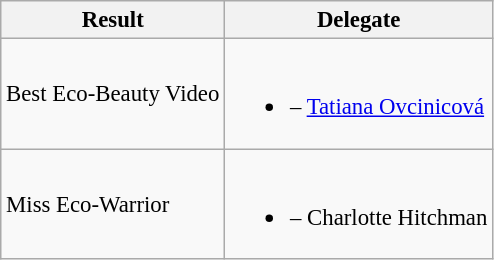<table class="wikitable" style="font-size: 95%;">
<tr>
<th>Result</th>
<th>Delegate</th>
</tr>
<tr>
<td>Best Eco-Beauty Video</td>
<td><br><ul><li> – <a href='#'>Tatiana Ovcinicová</a></li></ul></td>
</tr>
<tr>
<td>Miss Eco-Warrior</td>
<td><br><ul><li> – Charlotte Hitchman</li></ul></td>
</tr>
</table>
